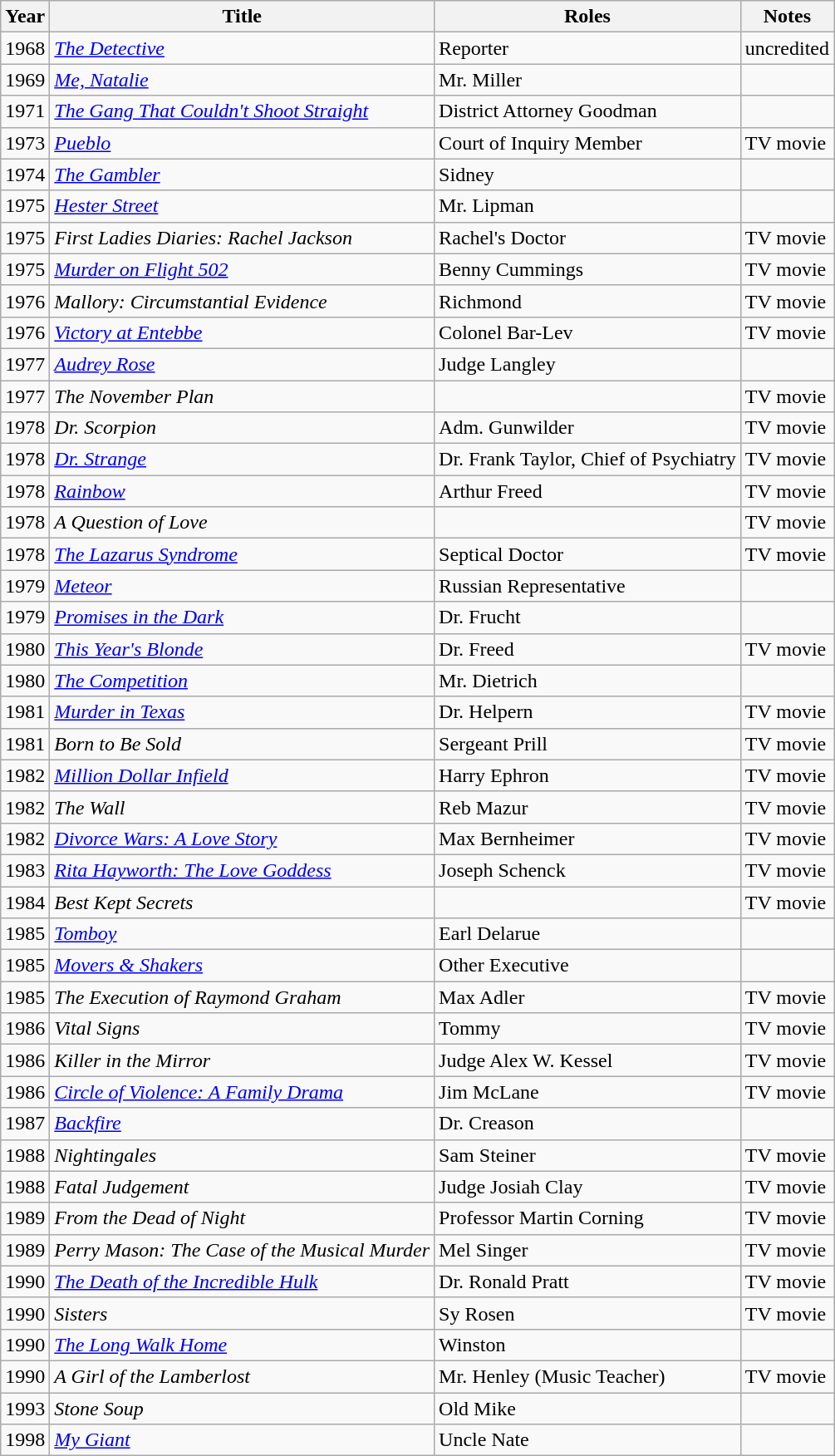<table class="wikitable">
<tr>
<th>Year</th>
<th>Title</th>
<th>Roles</th>
<th>Notes</th>
</tr>
<tr>
<td>1968</td>
<td><em><a href='#'>The Detective</a></em></td>
<td>Reporter</td>
<td>uncredited</td>
</tr>
<tr>
<td>1969</td>
<td><em><a href='#'>Me, Natalie</a></em></td>
<td>Mr. Miller</td>
<td></td>
</tr>
<tr>
<td>1971</td>
<td><em><a href='#'>The Gang That Couldn't Shoot Straight</a></em></td>
<td>District Attorney Goodman</td>
<td></td>
</tr>
<tr>
<td>1973</td>
<td><em><a href='#'>Pueblo</a></em></td>
<td>Court of Inquiry Member</td>
<td>TV movie</td>
</tr>
<tr>
<td>1974</td>
<td><em><a href='#'>The Gambler</a></em></td>
<td>Sidney</td>
<td></td>
</tr>
<tr>
<td>1975</td>
<td><em><a href='#'>Hester Street</a></em></td>
<td>Mr. Lipman</td>
<td></td>
</tr>
<tr>
<td>1975</td>
<td><em>First Ladies Diaries: Rachel Jackson</em></td>
<td>Rachel's Doctor</td>
<td>TV movie</td>
</tr>
<tr>
<td>1975</td>
<td><em><a href='#'>Murder on Flight 502</a></em></td>
<td>Benny Cummings</td>
<td>TV movie</td>
</tr>
<tr>
<td>1976</td>
<td><em>Mallory: Circumstantial Evidence</em></td>
<td>Richmond</td>
<td>TV movie</td>
</tr>
<tr>
<td>1976</td>
<td><em><a href='#'>Victory at Entebbe</a></em></td>
<td>Colonel Bar-Lev</td>
<td>TV movie</td>
</tr>
<tr>
<td>1977</td>
<td><em><a href='#'>Audrey Rose</a></em></td>
<td>Judge Langley</td>
<td></td>
</tr>
<tr>
<td>1977</td>
<td><em>The November Plan</em></td>
<td></td>
<td>TV movie</td>
</tr>
<tr>
<td>1978</td>
<td><em>Dr. Scorpion</em></td>
<td>Adm. Gunwilder</td>
<td>TV movie</td>
</tr>
<tr>
<td>1978</td>
<td><em><a href='#'>Dr. Strange</a></em></td>
<td>Dr. Frank Taylor, Chief of Psychiatry</td>
<td>TV movie</td>
</tr>
<tr>
<td>1978</td>
<td><em><a href='#'>Rainbow</a></em></td>
<td>Arthur Freed</td>
<td>TV movie</td>
</tr>
<tr>
<td>1978</td>
<td><em>A Question of Love</em></td>
<td></td>
<td>TV movie</td>
</tr>
<tr>
<td>1978</td>
<td><em><a href='#'>The Lazarus Syndrome</a></em></td>
<td>Septical Doctor</td>
<td>TV movie</td>
</tr>
<tr>
<td>1979</td>
<td><em><a href='#'>Meteor</a></em></td>
<td>Russian Representative</td>
<td></td>
</tr>
<tr>
<td>1979</td>
<td><em><a href='#'>Promises in the Dark</a></em></td>
<td>Dr. Frucht</td>
<td></td>
</tr>
<tr>
<td>1980</td>
<td><em><a href='#'>This Year's Blonde</a></em></td>
<td>Dr. Freed</td>
<td>TV movie</td>
</tr>
<tr>
<td>1980</td>
<td><em><a href='#'>The Competition</a></em></td>
<td>Mr. Dietrich</td>
<td></td>
</tr>
<tr>
<td>1981</td>
<td><em><a href='#'>Murder in Texas</a></em></td>
<td>Dr. Helpern</td>
<td>TV movie</td>
</tr>
<tr>
<td>1981</td>
<td><em>Born to Be Sold</em></td>
<td>Sergeant Prill</td>
<td>TV movie</td>
</tr>
<tr>
<td>1982</td>
<td><em><a href='#'>Million Dollar Infield</a></em></td>
<td>Harry Ephron</td>
<td>TV movie</td>
</tr>
<tr>
<td>1982</td>
<td><em>The Wall</em></td>
<td>Reb Mazur</td>
<td>TV movie</td>
</tr>
<tr>
<td>1982</td>
<td><em><a href='#'>Divorce Wars: A Love Story</a></em></td>
<td>Max Bernheimer</td>
<td>TV movie</td>
</tr>
<tr>
<td>1983</td>
<td><em><a href='#'>Rita Hayworth: The Love Goddess</a></em></td>
<td>Joseph Schenck</td>
<td>TV movie</td>
</tr>
<tr>
<td>1984</td>
<td><em>Best Kept Secrets</em></td>
<td></td>
<td>TV movie</td>
</tr>
<tr>
<td>1985</td>
<td><em><a href='#'>Tomboy</a></em></td>
<td>Earl Delarue</td>
<td></td>
</tr>
<tr>
<td>1985</td>
<td><em><a href='#'>Movers & Shakers</a></em></td>
<td>Other Executive</td>
<td></td>
</tr>
<tr>
<td>1985</td>
<td><em>The Execution of Raymond Graham</em></td>
<td>Max Adler</td>
<td>TV movie</td>
</tr>
<tr>
<td>1986</td>
<td><em>Vital Signs</em></td>
<td>Tommy</td>
<td>TV movie</td>
</tr>
<tr>
<td>1986</td>
<td><em>Killer in the Mirror</em></td>
<td>Judge Alex W. Kessel</td>
<td>TV movie</td>
</tr>
<tr>
<td>1986</td>
<td><em><a href='#'>Circle of Violence: A Family Drama</a></em></td>
<td>Jim McLane</td>
<td>TV movie</td>
</tr>
<tr>
<td>1987</td>
<td><em><a href='#'>Backfire</a></em></td>
<td>Dr. Creason</td>
<td></td>
</tr>
<tr>
<td>1988</td>
<td><em>Nightingales</em></td>
<td>Sam Steiner</td>
<td>TV movie</td>
</tr>
<tr>
<td>1988</td>
<td><em>Fatal Judgement</em></td>
<td>Judge Josiah Clay</td>
<td>TV movie</td>
</tr>
<tr>
<td>1989</td>
<td><em>From the Dead of Night</em></td>
<td>Professor Martin Corning</td>
<td>TV movie</td>
</tr>
<tr>
<td>1989</td>
<td><em>Perry Mason: The Case of the Musical Murder</em></td>
<td>Mel Singer</td>
<td>TV movie</td>
</tr>
<tr>
<td>1990</td>
<td><em><a href='#'>The Death of the Incredible Hulk</a></em></td>
<td>Dr. Ronald Pratt</td>
<td>TV movie</td>
</tr>
<tr>
<td>1990</td>
<td><em>Sisters</em></td>
<td>Sy Rosen</td>
<td>TV movie</td>
</tr>
<tr>
<td>1990</td>
<td><em><a href='#'>The Long Walk Home</a></em></td>
<td>Winston</td>
<td></td>
</tr>
<tr>
<td>1990</td>
<td><em>A Girl of the Lamberlost</em></td>
<td>Mr. Henley (Music Teacher)</td>
<td>TV movie</td>
</tr>
<tr>
<td>1993</td>
<td><em>Stone Soup</em></td>
<td>Old Mike</td>
<td></td>
</tr>
<tr>
<td>1998</td>
<td><em><a href='#'>My Giant</a></em></td>
<td>Uncle Nate</td>
<td></td>
</tr>
</table>
